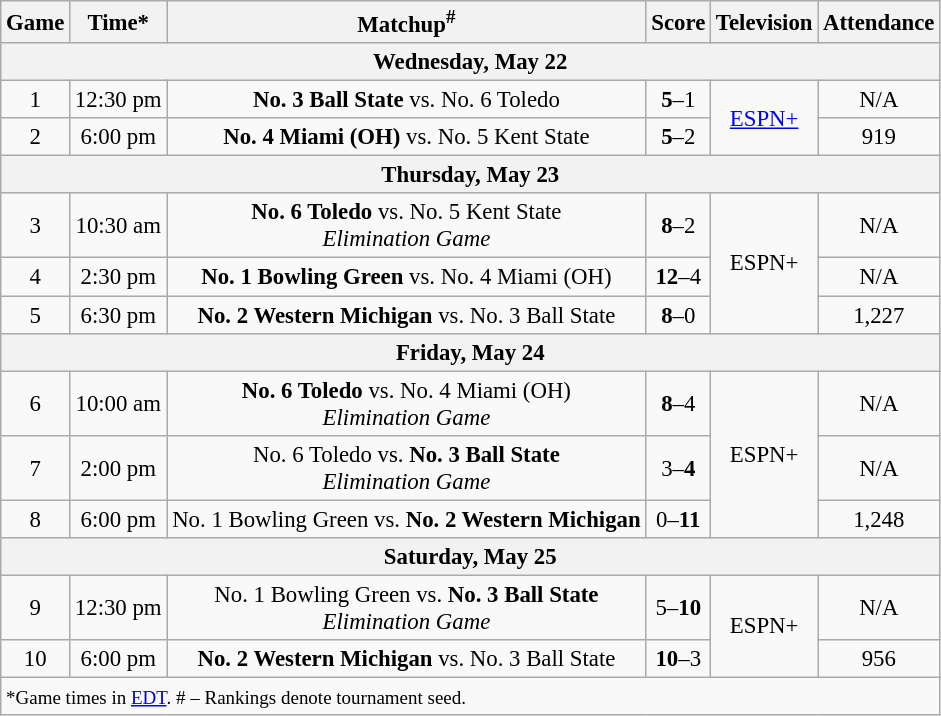<table class="wikitable" style="font-size: 95%">
<tr align="center">
<th>Game</th>
<th>Time*</th>
<th>Matchup<sup>#</sup></th>
<th>Score</th>
<th>Television</th>
<th>Attendance</th>
</tr>
<tr>
<th colspan=7>Wednesday, May 22</th>
</tr>
<tr>
<td style="text-align:center;">1</td>
<td style="text-align:center;">12:30 pm</td>
<td style="text-align:center;"><strong>No. 3 Ball State</strong> vs. No. 6 Toledo</td>
<td style="text-align:center;"><strong>5</strong>–1</td>
<td rowspan=2 style="text-align:center;"><a href='#'>ESPN+</a></td>
<td rowspan=1 style="text-align:center;">N/A</td>
</tr>
<tr>
<td style="text-align:center;">2</td>
<td style="text-align:center;">6:00 pm</td>
<td style="text-align:center;"><strong>No. 4 Miami (OH)</strong> vs. No. 5 Kent State</td>
<td style="text-align:center;"><strong>5</strong>–2</td>
<td rowspan=1 style="text-align:center;">919</td>
</tr>
<tr>
<th colspan=7>Thursday, May 23</th>
</tr>
<tr>
<td style="text-align:center;">3</td>
<td style="text-align:center;">10:30 am</td>
<td style="text-align:center;"><strong>No. 6 Toledo</strong> vs. No. 5 Kent State<br> <em>Elimination Game</em></td>
<td style="text-align:center;"><strong>8</strong>–2</td>
<td rowspan=3 style="text-align:center;">ESPN+</td>
<td style="text-align:center;">N/A</td>
</tr>
<tr>
<td style="text-align:center;">4</td>
<td style="text-align:center;">2:30 pm</td>
<td style="text-align:center;"><strong>No. 1 Bowling Green</strong> vs. No. 4 Miami (OH)</td>
<td style="text-align:center;"><strong>12</strong>–4</td>
<td style="text-align:center;">N/A</td>
</tr>
<tr>
<td style="text-align:center;">5</td>
<td style="text-align:center;">6:30 pm</td>
<td style="text-align:center;"><strong>No. 2 Western Michigan</strong> vs. No. 3 Ball State</td>
<td style="text-align:center;"><strong>8</strong>–0</td>
<td style="text-align:center;">1,227</td>
</tr>
<tr>
<th colspan=7>Friday, May 24</th>
</tr>
<tr>
<td style="text-align:center;">6</td>
<td style="text-align:center;">10:00 am</td>
<td style="text-align:center;"><strong>No. 6 Toledo</strong> vs. No. 4 Miami (OH)<br> <em>Elimination Game</em></td>
<td style="text-align:center;"><strong>8</strong>–4</td>
<td rowspan=3 style="text-align:center;">ESPN+</td>
<td style="text-align:center;">N/A</td>
</tr>
<tr>
<td style="text-align:center;">7</td>
<td style="text-align:center;">2:00 pm</td>
<td style="text-align:center;">No. 6 Toledo vs. <strong>No. 3 Ball State</strong><br> <em>Elimination Game</em></td>
<td style="text-align:center;">3–<strong>4</strong></td>
<td style="text-align:center;">N/A</td>
</tr>
<tr>
<td style="text-align:center;">8</td>
<td style="text-align:center;">6:00 pm</td>
<td style="text-align:center;">No. 1 Bowling Green vs. <strong>No. 2 Western Michigan</strong></td>
<td style="text-align:center;">0–<strong>11</strong></td>
<td style="text-align:center;">1,248</td>
</tr>
<tr>
<th colspan=7>Saturday, May 25</th>
</tr>
<tr>
<td style="text-align:center;">9</td>
<td style="text-align:center;">12:30 pm</td>
<td style="text-align:center;">No. 1 Bowling Green vs. <strong>No. 3 Ball State</strong><br> <em>Elimination Game</em></td>
<td style="text-align:center;">5–<strong>10</strong></td>
<td rowspan=2 style="text-align:center;">ESPN+</td>
<td style="text-align:center;">N/A</td>
</tr>
<tr>
<td style="text-align:center;">10</td>
<td style="text-align:center;">6:00 pm</td>
<td style="text-align:center;"><strong>No. 2 Western Michigan</strong> vs. No. 3 Ball State</td>
<td style="text-align:center;"><strong>10</strong>–3</td>
<td style="text-align:center;">956</td>
</tr>
<tr>
<td colspan=7><small>*Game times in <a href='#'>EDT</a>. # – Rankings denote tournament seed.</small></td>
</tr>
</table>
